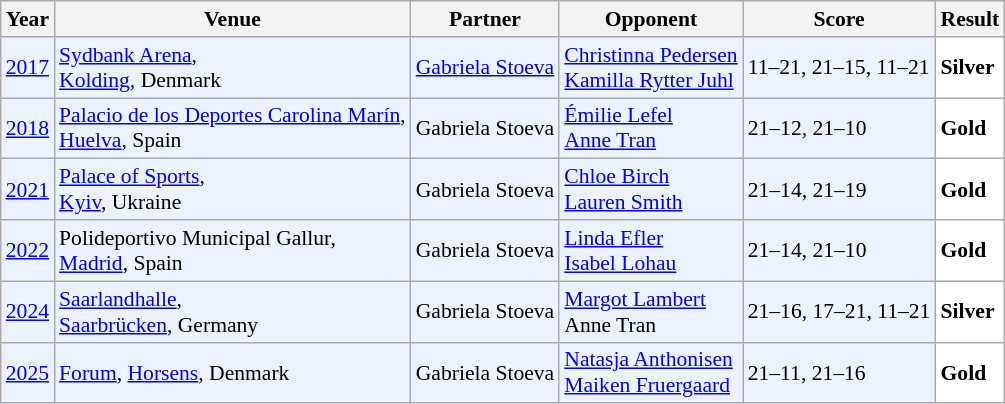<table class="sortable wikitable" style="font-size: 90%;">
<tr>
<th>Year</th>
<th>Venue</th>
<th>Partner</th>
<th>Opponent</th>
<th>Score</th>
<th>Result</th>
</tr>
<tr style="background:#ECF2FF">
<td align="center"><a href='#'>2017</a></td>
<td align="left"><a href='#'>Sydbank Arena</a>,<br><a href='#'>Kolding</a>, Denmark</td>
<td align="left"> <a href='#'>Gabriela Stoeva</a></td>
<td align="left"> <a href='#'>Christinna Pedersen</a><br> <a href='#'>Kamilla Rytter Juhl</a></td>
<td align="left">11–21, 21–15, 11–21</td>
<td style="text-align:left; background:white"> <strong>Silver</strong></td>
</tr>
<tr style="background:#ECF2FF">
<td align="center"><a href='#'>2018</a></td>
<td align="left"><a href='#'>Palacio de los Deportes Carolina Marín</a>,<br><a href='#'>Huelva</a>, Spain</td>
<td align="left"> Gabriela Stoeva</td>
<td align="left"> <a href='#'>Émilie Lefel</a><br> <a href='#'>Anne Tran</a></td>
<td align="left">21–12, 21–10</td>
<td style="text-align:left; background:white"> <strong>Gold</strong></td>
</tr>
<tr style="background:#ECF2FF">
<td align="center"><a href='#'>2021</a></td>
<td align="left"><a href='#'>Palace of Sports</a>,<br><a href='#'>Kyiv</a>, Ukraine</td>
<td align="left"> Gabriela Stoeva</td>
<td align="left"> <a href='#'>Chloe Birch</a><br> <a href='#'>Lauren Smith</a></td>
<td align="left">21–14, 21–19</td>
<td style="text-align:left; background:white"> <strong>Gold</strong></td>
</tr>
<tr style="background:#ECF2FF">
<td align="center"><a href='#'>2022</a></td>
<td align="left">Polideportivo Municipal Gallur,<br><a href='#'>Madrid</a>, Spain</td>
<td align="left"> Gabriela Stoeva</td>
<td align="left"> <a href='#'>Linda Efler</a><br> <a href='#'>Isabel Lohau</a></td>
<td align="left">21–14, 21–10</td>
<td style="text-align:left; background:white"> <strong>Gold</strong></td>
</tr>
<tr style="background:#ECF2FF">
<td align="center"><a href='#'>2024</a></td>
<td align="left"><a href='#'>Saarlandhalle</a>,<br><a href='#'>Saarbrücken</a>, Germany</td>
<td align="left"> Gabriela Stoeva</td>
<td align="left"> <a href='#'>Margot Lambert</a><br>  Anne Tran</td>
<td align="left">21–16, 17–21, 11–21</td>
<td style="text-align:left; background:white"> <strong>Silver</strong></td>
</tr>
<tr style="background:#ECF2FF">
<td align="center"><a href='#'>2025</a></td>
<td align="left"><a href='#'>Forum</a>, <a href='#'>Horsens</a>, Denmark</td>
<td align="left"> Gabriela Stoeva</td>
<td align="left"> <a href='#'>Natasja Anthonisen</a><br> <a href='#'>Maiken Fruergaard</a></td>
<td align="left">21–11, 21–16</td>
<td style="text-align:left; background:white"> <strong>Gold</strong></td>
</tr>
</table>
